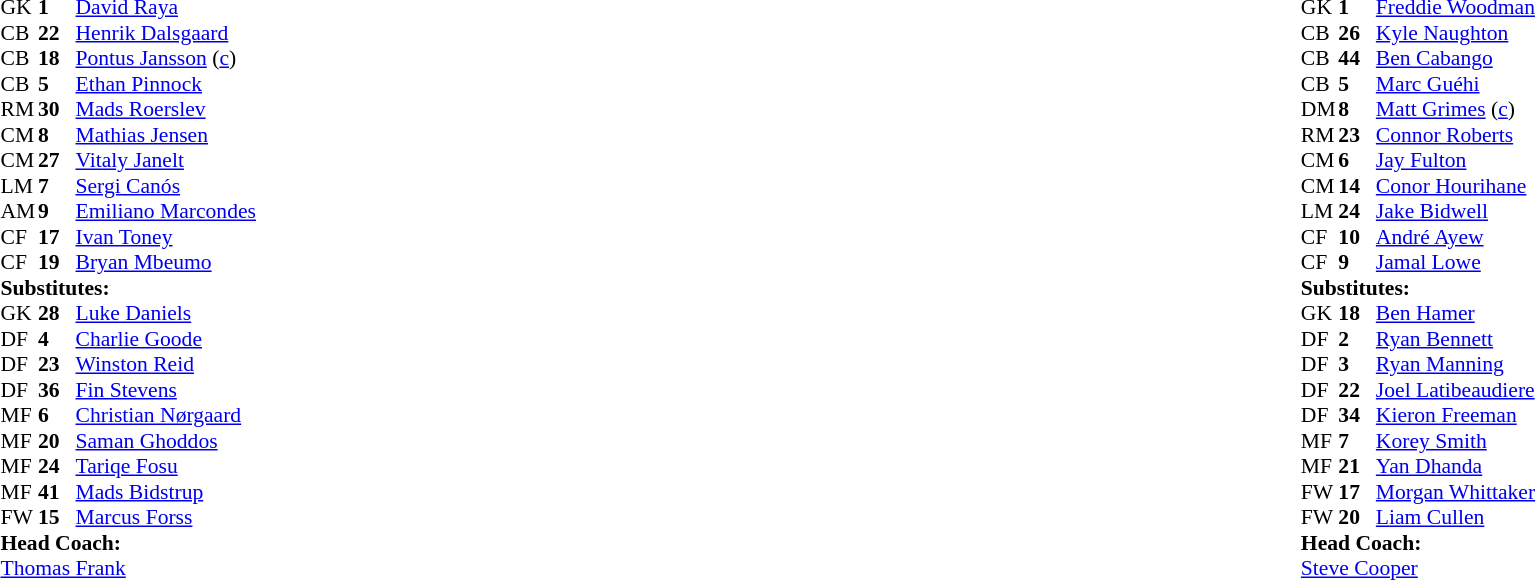<table style="width:100%">
<tr>
<td style="vertical-align:top;width=40%"><br><table cellspacing="0" cellpadding="0" style="font-size:90%;">
<tr>
<th width=25></th>
<th width=25></th>
</tr>
<tr>
<td>GK</td>
<td><strong>1</strong></td>
<td> <a href='#'>David Raya</a></td>
</tr>
<tr>
<td>CB</td>
<td><strong>22</strong></td>
<td> <a href='#'>Henrik Dalsgaard</a></td>
</tr>
<tr>
<td>CB</td>
<td><strong>18</strong></td>
<td> <a href='#'>Pontus Jansson</a> (<a href='#'>c</a>)</td>
<td></td>
<td></td>
</tr>
<tr>
<td>CB</td>
<td><strong>5</strong></td>
<td> <a href='#'>Ethan Pinnock</a></td>
</tr>
<tr>
<td>RM</td>
<td><strong>30</strong></td>
<td> <a href='#'>Mads Roerslev</a></td>
</tr>
<tr>
<td>CM</td>
<td><strong>8</strong></td>
<td> <a href='#'>Mathias Jensen</a></td>
</tr>
<tr>
<td>CM</td>
<td><strong>27</strong></td>
<td> <a href='#'>Vitaly Janelt</a></td>
<td></td>
<td></td>
</tr>
<tr>
<td>LM</td>
<td><strong>7</strong></td>
<td> <a href='#'>Sergi Canós</a></td>
<td></td>
<td></td>
</tr>
<tr>
<td>AM</td>
<td><strong>9</strong></td>
<td> <a href='#'>Emiliano Marcondes</a></td>
<td></td>
<td></td>
</tr>
<tr>
<td>CF</td>
<td><strong>17</strong></td>
<td> <a href='#'>Ivan Toney</a></td>
</tr>
<tr>
<td>CF</td>
<td><strong>19</strong></td>
<td> <a href='#'>Bryan Mbeumo</a></td>
</tr>
<tr>
<td colspan=4><strong>Substitutes:</strong></td>
</tr>
<tr>
<td>GK</td>
<td><strong>28</strong></td>
<td> <a href='#'>Luke Daniels</a></td>
</tr>
<tr>
<td>DF</td>
<td><strong>4</strong></td>
<td> <a href='#'>Charlie Goode</a></td>
</tr>
<tr>
<td>DF</td>
<td><strong>23</strong></td>
<td> <a href='#'>Winston Reid</a></td>
<td></td>
<td></td>
</tr>
<tr>
<td>DF</td>
<td><strong>36</strong></td>
<td> <a href='#'>Fin Stevens</a></td>
</tr>
<tr>
<td>MF</td>
<td><strong>6</strong></td>
<td> <a href='#'>Christian Nørgaard</a></td>
</tr>
<tr>
<td>MF</td>
<td><strong>20</strong></td>
<td> <a href='#'>Saman Ghoddos</a></td>
<td></td>
<td></td>
</tr>
<tr>
<td>MF</td>
<td><strong>24</strong></td>
<td> <a href='#'>Tariqe Fosu</a></td>
</tr>
<tr>
<td>MF</td>
<td><strong>41</strong></td>
<td> <a href='#'>Mads Bidstrup</a></td>
<td></td>
<td></td>
</tr>
<tr>
<td>FW</td>
<td><strong>15</strong></td>
<td> <a href='#'>Marcus Forss</a></td>
<td></td>
<td></td>
</tr>
<tr>
<td colspan=4><strong>Head Coach:</strong></td>
</tr>
<tr>
<td colspan="4"> <a href='#'>Thomas Frank</a></td>
</tr>
</table>
</td>
<td valign="top"></td>
<td valign="top" width="50%"><br><table style="font-size:90%;margin:auto" cellspacing="0" cellpadding="0">
<tr>
<th width=25></th>
<th width=25></th>
</tr>
<tr>
<td>GK</td>
<td><strong>1</strong></td>
<td> <a href='#'>Freddie Woodman</a></td>
</tr>
<tr>
<td>CB</td>
<td><strong>26</strong></td>
<td> <a href='#'>Kyle Naughton</a></td>
<td></td>
<td></td>
</tr>
<tr>
<td>CB</td>
<td><strong>44</strong></td>
<td> <a href='#'>Ben Cabango</a></td>
</tr>
<tr>
<td>CB</td>
<td><strong>5</strong></td>
<td> <a href='#'>Marc Guéhi</a></td>
</tr>
<tr>
<td>DM</td>
<td><strong>8</strong></td>
<td> <a href='#'>Matt Grimes</a> (<a href='#'>c</a>)</td>
<td></td>
</tr>
<tr>
<td>RM</td>
<td><strong>23</strong></td>
<td> <a href='#'>Connor Roberts</a></td>
</tr>
<tr>
<td>CM</td>
<td><strong>6</strong></td>
<td> <a href='#'>Jay Fulton</a></td>
<td></td>
</tr>
<tr>
<td>CM</td>
<td><strong>14</strong></td>
<td> <a href='#'>Conor Hourihane</a></td>
<td></td>
<td></td>
</tr>
<tr>
<td>LM</td>
<td><strong>24</strong></td>
<td> <a href='#'>Jake Bidwell</a></td>
<td></td>
<td></td>
</tr>
<tr>
<td>CF</td>
<td><strong>10</strong></td>
<td> <a href='#'>André Ayew</a></td>
</tr>
<tr>
<td>CF</td>
<td><strong>9</strong></td>
<td> <a href='#'>Jamal Lowe</a></td>
</tr>
<tr>
<td colspan=4><strong>Substitutes:</strong></td>
</tr>
<tr>
<td>GK</td>
<td><strong>18</strong></td>
<td> <a href='#'>Ben Hamer</a></td>
</tr>
<tr>
<td>DF</td>
<td><strong>2</strong></td>
<td> <a href='#'>Ryan Bennett</a></td>
</tr>
<tr>
<td>DF</td>
<td><strong>3</strong></td>
<td> <a href='#'>Ryan Manning</a></td>
<td></td>
<td></td>
</tr>
<tr>
<td>DF</td>
<td><strong>22</strong></td>
<td> <a href='#'>Joel Latibeaudiere</a></td>
</tr>
<tr>
<td>DF</td>
<td><strong>34</strong></td>
<td> <a href='#'>Kieron Freeman</a></td>
</tr>
<tr>
<td>MF</td>
<td><strong>7</strong></td>
<td> <a href='#'>Korey Smith</a></td>
</tr>
<tr>
<td>MF</td>
<td><strong>21</strong></td>
<td> <a href='#'>Yan Dhanda</a></td>
<td></td>
<td></td>
</tr>
<tr>
<td>FW</td>
<td><strong>17</strong></td>
<td> <a href='#'>Morgan Whittaker</a></td>
</tr>
<tr>
<td>FW</td>
<td><strong>20</strong></td>
<td> <a href='#'>Liam Cullen</a></td>
<td></td>
<td></td>
</tr>
<tr>
<td colspan=4><strong>Head Coach:</strong></td>
</tr>
<tr>
<td colspan="4"> <a href='#'>Steve Cooper</a></td>
</tr>
</table>
</td>
</tr>
</table>
